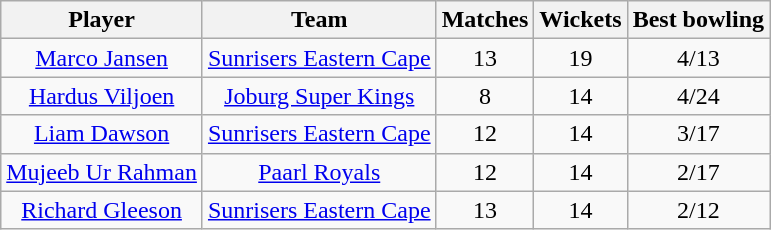<table class="wikitable" style="text-align:center">
<tr>
<th>Player</th>
<th>Team</th>
<th>Matches</th>
<th>Wickets</th>
<th>Best bowling</th>
</tr>
<tr>
<td><a href='#'>Marco Jansen</a></td>
<td><a href='#'>Sunrisers Eastern Cape</a></td>
<td>13</td>
<td>19</td>
<td>4/13</td>
</tr>
<tr>
<td><a href='#'>Hardus Viljoen</a></td>
<td><a href='#'>Joburg Super Kings</a></td>
<td>8</td>
<td>14</td>
<td>4/24</td>
</tr>
<tr>
<td><a href='#'>Liam Dawson</a></td>
<td><a href='#'>Sunrisers Eastern Cape</a></td>
<td>12</td>
<td>14</td>
<td>3/17</td>
</tr>
<tr>
<td><a href='#'>Mujeeb Ur Rahman</a></td>
<td><a href='#'>Paarl Royals</a></td>
<td>12</td>
<td>14</td>
<td>2/17</td>
</tr>
<tr>
<td><a href='#'>Richard Gleeson</a></td>
<td><a href='#'>Sunrisers Eastern Cape</a></td>
<td>13</td>
<td>14</td>
<td>2/12</td>
</tr>
</table>
